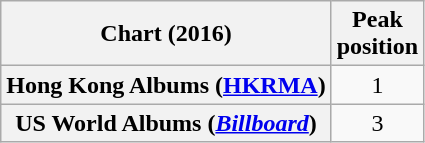<table class="wikitable plainrowheaders sortable">
<tr>
<th>Chart (2016)</th>
<th>Peak<br>position</th>
</tr>
<tr>
<th scope="row">Hong Kong Albums (<a href='#'>HKRMA</a>)</th>
<td align="center">1</td>
</tr>
<tr>
<th scope="row">US World Albums (<em><a href='#'>Billboard</a></em>)</th>
<td align="center">3</td>
</tr>
</table>
